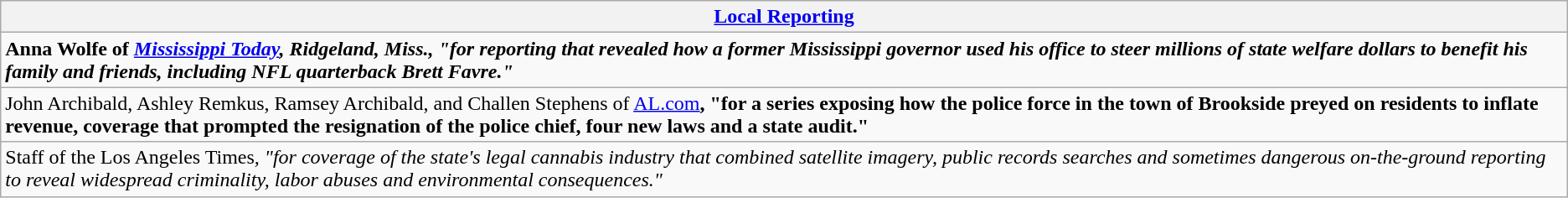<table class="wikitable" style="float:left; float:none;">
<tr>
<th><a href='#'>Local Reporting</a></th>
</tr>
<tr>
<td><strong>Anna Wolfe of <em><a href='#'>Mississippi Today</a><strong><em>, Ridgeland, Miss., "for reporting that revealed how a former Mississippi governor used his office to steer millions of state welfare dollars to benefit his family and friends, including NFL quarterback Brett Favre."</td>
</tr>
<tr>
<td></strong>John Archibald, Ashley Remkus, Ramsey Archibald, and Challen Stephens of <a href='#'>AL.com</a><strong>, "for a series exposing how the police force in the town of Brookside preyed on residents to inflate revenue, coverage that prompted the resignation of the police chief, four new laws and a state audit."</td>
</tr>
<tr>
<td>Staff of the </em>Los Angeles Times<em>, "for coverage of the state's legal cannabis industry that combined satellite imagery, public records searches and sometimes dangerous on-the-ground reporting to reveal widespread criminality, labor abuses and environmental consequences."</td>
</tr>
</table>
